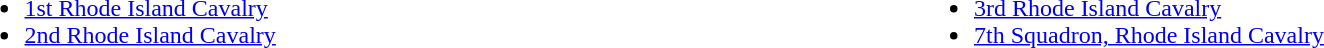<table width="100%" |>
<tr>
<td width="50%"><br><ul><li><a href='#'>1st Rhode Island Cavalry</a></li><li><a href='#'>2nd Rhode Island Cavalry</a></li></ul></td>
<td></td>
<td width="50%"><br><ul><li><a href='#'>3rd Rhode Island Cavalry</a></li><li><a href='#'>7th Squadron, Rhode Island Cavalry</a></li></ul></td>
</tr>
</table>
